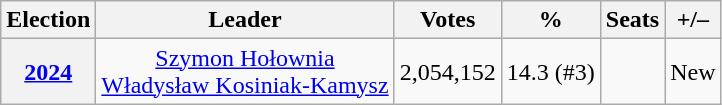<table class=wikitable>
<tr>
<th>Election</th>
<th>Leader</th>
<th>Votes</th>
<th>%</th>
<th>Seats</th>
<th>+/–</th>
</tr>
<tr>
<th><a href='#'>2024</a></th>
<td align=center><a href='#'>Szymon Hołownia</a><br><a href='#'>Władysław Kosiniak-Kamysz</a></td>
<td>2,054,152</td>
<td>14.3 (#3)</td>
<td></td>
<td>New</td>
</tr>
</table>
